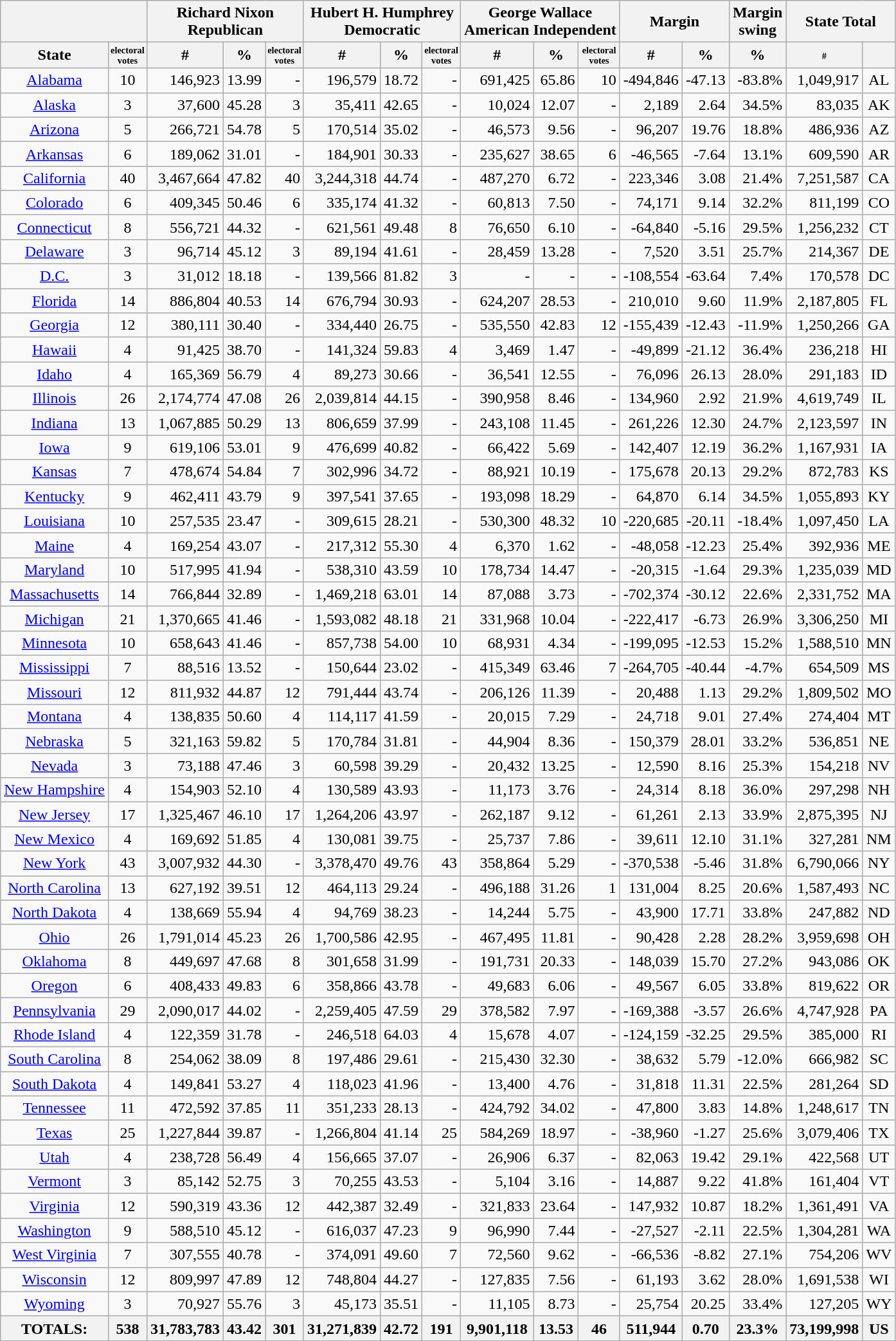<table class="wikitable sortable" style="text-align:right">
<tr>
<th colspan=2></th>
<th style="text-align:center;" colspan="3">Richard Nixon<br>Republican</th>
<th style="text-align:center;" colspan="3">Hubert H. Humphrey<br>Democratic</th>
<th style="text-align:center;" colspan="3">George Wallace<br>American Independent</th>
<th style="text-align:center;" colspan="2">Margin</th>
<th>Margin<br>swing</th>
<th style="text-align:center;" colspan="2">State Total</th>
</tr>
<tr>
<th align=center>State</th>
<th style="text-align:center; font-size: 60%" data-sort-type="number">electoral<br>votes</th>
<th style="text-align:center;" data-sort- type="number">#</th>
<th style="text-align:center;" data-sort- type="number">%</th>
<th style="text-align:center; font-size: 60%" data-sort-type="number">electoral<br>votes</th>
<th style="text-align:center;" data-sort- type="number">#</th>
<th style="text-align:center;" data-sort- type="number">%</th>
<th style="text-align:center; font-size: 60%" data-sort-type="number">electoral<br>votes</th>
<th style="text-align:center;" data-sort- type="number">#</th>
<th style="text-align:center;" data-sort- type="number">%</th>
<th style="text-align:center; font-size: 60%" data-sort-type="number">electoral<br>votes</th>
<th style="text-align:center;" data-sort- type="number">#</th>
<th style="text-align:center;" data-sort- type="number">%</th>
<th>%</th>
<th style="text-align:center; font-size: 60%" data-sort-type="number">#</th>
<th></th>
</tr>
<tr>
<td style="text-align:center;"><a href='#'>Alabama</a></td>
<td style="text-align:center;">10</td>
<td>146,923</td>
<td>13.99</td>
<td>-</td>
<td>196,579</td>
<td>18.72</td>
<td>-</td>
<td>691,425</td>
<td>65.86</td>
<td>10</td>
<td>-494,846</td>
<td>-47.13</td>
<td>-83.8%</td>
<td>1,049,917</td>
<td style="text-align:center;">AL</td>
</tr>
<tr>
<td style="text-align:center;"><a href='#'>Alaska</a></td>
<td style="text-align:center;">3</td>
<td>37,600</td>
<td>45.28</td>
<td>3</td>
<td>35,411</td>
<td>42.65</td>
<td>-</td>
<td>10,024</td>
<td>12.07</td>
<td>-</td>
<td>2,189</td>
<td>2.64</td>
<td>34.5%</td>
<td>83,035</td>
<td style="text-align:center;">AK</td>
</tr>
<tr>
<td style="text-align:center;"><a href='#'>Arizona</a></td>
<td style="text-align:center;">5</td>
<td>266,721</td>
<td>54.78</td>
<td>5</td>
<td>170,514</td>
<td>35.02</td>
<td>-</td>
<td>46,573</td>
<td>9.56</td>
<td>-</td>
<td>96,207</td>
<td>19.76</td>
<td>18.8%</td>
<td>486,936</td>
<td style="text-align:center;">AZ</td>
</tr>
<tr>
<td style="text-align:center;"><a href='#'>Arkansas</a></td>
<td style="text-align:center;">6</td>
<td>189,062</td>
<td>31.01</td>
<td>-</td>
<td>184,901</td>
<td>30.33</td>
<td>-</td>
<td>235,627</td>
<td>38.65</td>
<td>6</td>
<td>-46,565</td>
<td>-7.64</td>
<td>13.1%</td>
<td>609,590</td>
<td style="text-align:center;">AR</td>
</tr>
<tr>
<td style="text-align:center;"><a href='#'>California</a></td>
<td style="text-align:center;">40</td>
<td>3,467,664</td>
<td>47.82</td>
<td>40</td>
<td>3,244,318</td>
<td>44.74</td>
<td>-</td>
<td>487,270</td>
<td>6.72</td>
<td>-</td>
<td>223,346</td>
<td>3.08</td>
<td>21.4%</td>
<td>7,251,587</td>
<td style="text-align:center;">CA</td>
</tr>
<tr>
<td style="text-align:center;"><a href='#'>Colorado</a></td>
<td style="text-align:center;">6</td>
<td>409,345</td>
<td>50.46</td>
<td>6</td>
<td>335,174</td>
<td>41.32</td>
<td>-</td>
<td>60,813</td>
<td>7.50</td>
<td>-</td>
<td>74,171</td>
<td>9.14</td>
<td>32.2%</td>
<td>811,199</td>
<td style="text-align:center;">CO</td>
</tr>
<tr>
<td style="text-align:center;"><a href='#'>Connecticut</a></td>
<td style="text-align:center;">8</td>
<td>556,721</td>
<td>44.32</td>
<td>-</td>
<td>621,561</td>
<td>49.48</td>
<td>8</td>
<td>76,650</td>
<td>6.10</td>
<td>-</td>
<td>-64,840</td>
<td>-5.16</td>
<td>29.5%</td>
<td>1,256,232</td>
<td style="text-align:center;">CT</td>
</tr>
<tr>
<td style="text-align:center;"><a href='#'>Delaware</a></td>
<td style="text-align:center;">3</td>
<td>96,714</td>
<td>45.12</td>
<td>3</td>
<td>89,194</td>
<td>41.61</td>
<td>-</td>
<td>28,459</td>
<td>13.28</td>
<td>-</td>
<td>7,520</td>
<td>3.51</td>
<td>25.7%</td>
<td>214,367</td>
<td style="text-align:center;">DE</td>
</tr>
<tr>
<td style="text-align:center;"><a href='#'>D.C.</a></td>
<td style="text-align:center;">3</td>
<td>31,012</td>
<td>18.18</td>
<td>-</td>
<td>139,566</td>
<td>81.82</td>
<td>3</td>
<td>-</td>
<td>-</td>
<td>-</td>
<td>-108,554</td>
<td>-63.64</td>
<td>7.4%</td>
<td>170,578</td>
<td style="text-align:center;">DC</td>
</tr>
<tr>
<td style="text-align:center;"><a href='#'>Florida</a></td>
<td style="text-align:center;">14</td>
<td>886,804</td>
<td>40.53</td>
<td>14</td>
<td>676,794</td>
<td>30.93</td>
<td>-</td>
<td>624,207</td>
<td>28.53</td>
<td>-</td>
<td>210,010</td>
<td>9.60</td>
<td>11.9%</td>
<td>2,187,805</td>
<td style="text-align:center;">FL</td>
</tr>
<tr>
<td style="text-align:center;"><a href='#'>Georgia</a></td>
<td style="text-align:center;">12</td>
<td>380,111</td>
<td>30.40</td>
<td>-</td>
<td>334,440</td>
<td>26.75</td>
<td>-</td>
<td>535,550</td>
<td>42.83</td>
<td>12</td>
<td>-155,439</td>
<td>-12.43</td>
<td>-11.9%</td>
<td>1,250,266</td>
<td style="text-align:center;">GA</td>
</tr>
<tr>
<td style="text-align:center;"><a href='#'>Hawaii</a></td>
<td style="text-align:center;">4</td>
<td>91,425</td>
<td>38.70</td>
<td>-</td>
<td>141,324</td>
<td>59.83</td>
<td>4</td>
<td>3,469</td>
<td>1.47</td>
<td>-</td>
<td>-49,899</td>
<td>-21.12</td>
<td>36.4%</td>
<td>236,218</td>
<td style="text-align:center;">HI</td>
</tr>
<tr>
<td style="text-align:center;"><a href='#'>Idaho</a></td>
<td style="text-align:center;">4</td>
<td>165,369</td>
<td>56.79</td>
<td>4</td>
<td>89,273</td>
<td>30.66</td>
<td>-</td>
<td>36,541</td>
<td>12.55</td>
<td>-</td>
<td>76,096</td>
<td>26.13</td>
<td>28.0%</td>
<td>291,183</td>
<td style="text-align:center;">ID</td>
</tr>
<tr>
<td style="text-align:center;"><a href='#'>Illinois</a></td>
<td style="text-align:center;">26</td>
<td>2,174,774</td>
<td>47.08</td>
<td>26</td>
<td>2,039,814</td>
<td>44.15</td>
<td>-</td>
<td>390,958</td>
<td>8.46</td>
<td>-</td>
<td>134,960</td>
<td>2.92</td>
<td>21.9%</td>
<td>4,619,749</td>
<td style="text-align:center;">IL</td>
</tr>
<tr>
<td style="text-align:center;"><a href='#'>Indiana</a></td>
<td style="text-align:center;">13</td>
<td>1,067,885</td>
<td>50.29</td>
<td>13</td>
<td>806,659</td>
<td>37.99</td>
<td>-</td>
<td>243,108</td>
<td>11.45</td>
<td>-</td>
<td>261,226</td>
<td>12.30</td>
<td>24.7%</td>
<td>2,123,597</td>
<td style="text-align:center;">IN</td>
</tr>
<tr>
<td style="text-align:center;"><a href='#'>Iowa</a></td>
<td style="text-align:center;">9</td>
<td>619,106</td>
<td>53.01</td>
<td>9</td>
<td>476,699</td>
<td>40.82</td>
<td>-</td>
<td>66,422</td>
<td>5.69</td>
<td>-</td>
<td>142,407</td>
<td>12.19</td>
<td>36.2%</td>
<td>1,167,931</td>
<td style="text-align:center;">IA</td>
</tr>
<tr>
<td style="text-align:center;"><a href='#'>Kansas</a></td>
<td style="text-align:center;">7</td>
<td>478,674</td>
<td>54.84</td>
<td>7</td>
<td>302,996</td>
<td>34.72</td>
<td>-</td>
<td>88,921</td>
<td>10.19</td>
<td>-</td>
<td>175,678</td>
<td>20.13</td>
<td>29.2%</td>
<td>872,783</td>
<td style="text-align:center;">KS</td>
</tr>
<tr>
<td style="text-align:center;"><a href='#'>Kentucky</a></td>
<td style="text-align:center;">9</td>
<td>462,411</td>
<td>43.79</td>
<td>9</td>
<td>397,541</td>
<td>37.65</td>
<td>-</td>
<td>193,098</td>
<td>18.29</td>
<td>-</td>
<td>64,870</td>
<td>6.14</td>
<td>34.5%</td>
<td>1,055,893</td>
<td style="text-align:center;">KY</td>
</tr>
<tr>
<td style="text-align:center;"><a href='#'>Louisiana</a></td>
<td style="text-align:center;">10</td>
<td>257,535</td>
<td>23.47</td>
<td>-</td>
<td>309,615</td>
<td>28.21</td>
<td>-</td>
<td>530,300</td>
<td>48.32</td>
<td>10</td>
<td>-220,685</td>
<td>-20.11</td>
<td>-18.4%</td>
<td>1,097,450</td>
<td style="text-align:center;">LA</td>
</tr>
<tr>
<td style="text-align:center;"><a href='#'>Maine</a></td>
<td style="text-align:center;">4</td>
<td>169,254</td>
<td>43.07</td>
<td>-</td>
<td>217,312</td>
<td>55.30</td>
<td>4</td>
<td>6,370</td>
<td>1.62</td>
<td>-</td>
<td>-48,058</td>
<td>-12.23</td>
<td>25.4%</td>
<td>392,936</td>
<td style="text-align:center;">ME</td>
</tr>
<tr>
<td style="text-align:center;"><a href='#'>Maryland</a></td>
<td style="text-align:center;">10</td>
<td>517,995</td>
<td>41.94</td>
<td>-</td>
<td>538,310</td>
<td>43.59</td>
<td>10</td>
<td>178,734</td>
<td>14.47</td>
<td>-</td>
<td>-20,315</td>
<td>-1.64</td>
<td>29.3%</td>
<td>1,235,039</td>
<td style="text-align:center;">MD</td>
</tr>
<tr>
<td style="text-align:center;"><a href='#'>Massachusetts</a></td>
<td style="text-align:center;">14</td>
<td>766,844</td>
<td>32.89</td>
<td>-</td>
<td>1,469,218</td>
<td>63.01</td>
<td>14</td>
<td>87,088</td>
<td>3.73</td>
<td>-</td>
<td>-702,374</td>
<td>-30.12</td>
<td>22.6%</td>
<td>2,331,752</td>
<td style="text-align:center;">MA</td>
</tr>
<tr>
<td style="text-align:center;"><a href='#'>Michigan</a></td>
<td style="text-align:center;">21</td>
<td>1,370,665</td>
<td>41.46</td>
<td>-</td>
<td>1,593,082</td>
<td>48.18</td>
<td>21</td>
<td>331,968</td>
<td>10.04</td>
<td>-</td>
<td>-222,417</td>
<td>-6.73</td>
<td>26.9%</td>
<td>3,306,250</td>
<td style="text-align:center;">MI</td>
</tr>
<tr>
<td style="text-align:center;"><a href='#'>Minnesota</a></td>
<td style="text-align:center;">10</td>
<td>658,643</td>
<td>41.46</td>
<td>-</td>
<td>857,738</td>
<td>54.00</td>
<td>10</td>
<td>68,931</td>
<td>4.34</td>
<td>-</td>
<td>-199,095</td>
<td>-12.53</td>
<td>15.2%</td>
<td>1,588,510</td>
<td style="text-align:center;">MN</td>
</tr>
<tr>
<td style="text-align:center;"><a href='#'>Mississippi</a></td>
<td style="text-align:center;">7</td>
<td>88,516</td>
<td>13.52</td>
<td>-</td>
<td>150,644</td>
<td>23.02</td>
<td>-</td>
<td>415,349</td>
<td>63.46</td>
<td>7</td>
<td>-264,705</td>
<td>-40.44</td>
<td>-4.7%</td>
<td>654,509</td>
<td style="text-align:center;">MS</td>
</tr>
<tr>
<td style="text-align:center;"><a href='#'>Missouri</a></td>
<td style="text-align:center;">12</td>
<td>811,932</td>
<td>44.87</td>
<td>12</td>
<td>791,444</td>
<td>43.74</td>
<td>-</td>
<td>206,126</td>
<td>11.39</td>
<td>-</td>
<td>20,488</td>
<td>1.13</td>
<td>29.2%</td>
<td>1,809,502</td>
<td style="text-align:center;">MO</td>
</tr>
<tr>
<td style="text-align:center;"><a href='#'>Montana</a></td>
<td style="text-align:center;">4</td>
<td>138,835</td>
<td>50.60</td>
<td>4</td>
<td>114,117</td>
<td>41.59</td>
<td>-</td>
<td>20,015</td>
<td>7.29</td>
<td>-</td>
<td>24,718</td>
<td>9.01</td>
<td>27.4%</td>
<td>274,404</td>
<td style="text-align:center;">MT</td>
</tr>
<tr>
<td style="text-align:center;"><a href='#'>Nebraska</a></td>
<td style="text-align:center;">5</td>
<td>321,163</td>
<td>59.82</td>
<td>5</td>
<td>170,784</td>
<td>31.81</td>
<td>-</td>
<td>44,904</td>
<td>8.36</td>
<td>-</td>
<td>150,379</td>
<td>28.01</td>
<td>33.2%</td>
<td>536,851</td>
<td style="text-align:center;">NE</td>
</tr>
<tr>
<td style="text-align:center;"><a href='#'>Nevada</a></td>
<td style="text-align:center;">3</td>
<td>73,188</td>
<td>47.46</td>
<td>3</td>
<td>60,598</td>
<td>39.29</td>
<td>-</td>
<td>20,432</td>
<td>13.25</td>
<td>-</td>
<td>12,590</td>
<td>8.16</td>
<td>25.3%</td>
<td>154,218</td>
<td style="text-align:center;">NV</td>
</tr>
<tr>
<td style="text-align:center;"><a href='#'>New Hampshire</a></td>
<td style="text-align:center;">4</td>
<td>154,903</td>
<td>52.10</td>
<td>4</td>
<td>130,589</td>
<td>43.93</td>
<td>-</td>
<td>11,173</td>
<td>3.76</td>
<td>-</td>
<td>24,314</td>
<td>8.18</td>
<td>36.0%</td>
<td>297,298</td>
<td style="text-align:center;">NH</td>
</tr>
<tr>
<td style="text-align:center;"><a href='#'>New Jersey</a></td>
<td style="text-align:center;">17</td>
<td>1,325,467</td>
<td>46.10</td>
<td>17</td>
<td>1,264,206</td>
<td>43.97</td>
<td>-</td>
<td>262,187</td>
<td>9.12</td>
<td>-</td>
<td>61,261</td>
<td>2.13</td>
<td>33.9%</td>
<td>2,875,395</td>
<td style="text-align:center;">NJ</td>
</tr>
<tr>
<td style="text-align:center;"><a href='#'>New Mexico</a></td>
<td style="text-align:center;">4</td>
<td>169,692</td>
<td>51.85</td>
<td>4</td>
<td>130,081</td>
<td>39.75</td>
<td>-</td>
<td>25,737</td>
<td>7.86</td>
<td>-</td>
<td>39,611</td>
<td>12.10</td>
<td>31.1%</td>
<td>327,281</td>
<td style="text-align:center;">NM</td>
</tr>
<tr>
<td style="text-align:center;"><a href='#'>New York</a></td>
<td style="text-align:center;">43</td>
<td>3,007,932</td>
<td>44.30</td>
<td>-</td>
<td>3,378,470</td>
<td>49.76</td>
<td>43</td>
<td>358,864</td>
<td>5.29</td>
<td>-</td>
<td>-370,538</td>
<td>-5.46</td>
<td>31.8%</td>
<td>6,790,066</td>
<td style="text-align:center;">NY</td>
</tr>
<tr>
<td style="text-align:center;"><a href='#'>North Carolina</a></td>
<td style="text-align:center;">13</td>
<td>627,192</td>
<td>39.51</td>
<td>12</td>
<td>464,113</td>
<td>29.24</td>
<td>-</td>
<td>496,188</td>
<td>31.26</td>
<td>1</td>
<td>131,004</td>
<td>8.25</td>
<td>20.6%</td>
<td>1,587,493</td>
<td style="text-align:center;">NC</td>
</tr>
<tr>
<td style="text-align:center;"><a href='#'>North Dakota</a></td>
<td style="text-align:center;">4</td>
<td>138,669</td>
<td>55.94</td>
<td>4</td>
<td>94,769</td>
<td>38.23</td>
<td>-</td>
<td>14,244</td>
<td>5.75</td>
<td>-</td>
<td>43,900</td>
<td>17.71</td>
<td>33.8%</td>
<td>247,882</td>
<td style="text-align:center;">ND</td>
</tr>
<tr>
<td style="text-align:center;"><a href='#'>Ohio</a></td>
<td style="text-align:center;">26</td>
<td>1,791,014</td>
<td>45.23</td>
<td>26</td>
<td>1,700,586</td>
<td>42.95</td>
<td>-</td>
<td>467,495</td>
<td>11.81</td>
<td>-</td>
<td>90,428</td>
<td>2.28</td>
<td>28.2%</td>
<td>3,959,698</td>
<td style="text-align:center;">OH</td>
</tr>
<tr>
<td style="text-align:center;"><a href='#'>Oklahoma</a></td>
<td style="text-align:center;">8</td>
<td>449,697</td>
<td>47.68</td>
<td>8</td>
<td>301,658</td>
<td>31.99</td>
<td>-</td>
<td>191,731</td>
<td>20.33</td>
<td>-</td>
<td>148,039</td>
<td>15.70</td>
<td>27.2%</td>
<td>943,086</td>
<td style="text-align:center;">OK</td>
</tr>
<tr>
<td style="text-align:center;"><a href='#'>Oregon</a></td>
<td style="text-align:center;">6</td>
<td>408,433</td>
<td>49.83</td>
<td>6</td>
<td>358,866</td>
<td>43.78</td>
<td>-</td>
<td>49,683</td>
<td>6.06</td>
<td>-</td>
<td>49,567</td>
<td>6.05</td>
<td>33.8%</td>
<td>819,622</td>
<td style="text-align:center;">OR</td>
</tr>
<tr>
<td style="text-align:center;"><a href='#'>Pennsylvania</a></td>
<td style="text-align:center;">29</td>
<td>2,090,017</td>
<td>44.02</td>
<td>-</td>
<td>2,259,405</td>
<td>47.59</td>
<td>29</td>
<td>378,582</td>
<td>7.97</td>
<td>-</td>
<td>-169,388</td>
<td>-3.57</td>
<td>26.6%</td>
<td>4,747,928</td>
<td style="text-align:center;">PA</td>
</tr>
<tr>
<td style="text-align:center;"><a href='#'>Rhode Island</a></td>
<td style="text-align:center;">4</td>
<td>122,359</td>
<td>31.78</td>
<td>-</td>
<td>246,518</td>
<td>64.03</td>
<td>4</td>
<td>15,678</td>
<td>4.07</td>
<td>-</td>
<td>-124,159</td>
<td>-32.25</td>
<td>29.5%</td>
<td>385,000</td>
<td style="text-align:center;">RI</td>
</tr>
<tr>
<td style="text-align:center;"><a href='#'>South Carolina</a></td>
<td style="text-align:center;">8</td>
<td>254,062</td>
<td>38.09</td>
<td>8</td>
<td>197,486</td>
<td>29.61</td>
<td>-</td>
<td>215,430</td>
<td>32.30</td>
<td>-</td>
<td>38,632</td>
<td>5.79</td>
<td>-12.0%</td>
<td>666,982</td>
<td style="text-align:center;">SC</td>
</tr>
<tr>
<td style="text-align:center;"><a href='#'>South Dakota</a></td>
<td style="text-align:center;">4</td>
<td>149,841</td>
<td>53.27</td>
<td>4</td>
<td>118,023</td>
<td>41.96</td>
<td>-</td>
<td>13,400</td>
<td>4.76</td>
<td>-</td>
<td>31,818</td>
<td>11.31</td>
<td>22.5%</td>
<td>281,264</td>
<td style="text-align:center;">SD</td>
</tr>
<tr>
<td style="text-align:center;"><a href='#'>Tennessee</a></td>
<td style="text-align:center;">11</td>
<td>472,592</td>
<td>37.85</td>
<td>11</td>
<td>351,233</td>
<td>28.13</td>
<td>-</td>
<td>424,792</td>
<td>34.02</td>
<td>-</td>
<td>47,800</td>
<td>3.83</td>
<td>14.8%</td>
<td>1,248,617</td>
<td style="text-align:center;">TN</td>
</tr>
<tr>
<td style="text-align:center;"><a href='#'>Texas</a></td>
<td style="text-align:center;">25</td>
<td>1,227,844</td>
<td>39.87</td>
<td>-</td>
<td>1,266,804</td>
<td>41.14</td>
<td>25</td>
<td>584,269</td>
<td>18.97</td>
<td>-</td>
<td>-38,960</td>
<td>-1.27</td>
<td>25.6%</td>
<td>3,079,406</td>
<td style="text-align:center;">TX</td>
</tr>
<tr>
<td style="text-align:center;"><a href='#'>Utah</a></td>
<td style="text-align:center;">4</td>
<td>238,728</td>
<td>56.49</td>
<td>4</td>
<td>156,665</td>
<td>37.07</td>
<td>-</td>
<td>26,906</td>
<td>6.37</td>
<td>-</td>
<td>82,063</td>
<td>19.42</td>
<td>29.1%</td>
<td>422,568</td>
<td style="text-align:center;">UT</td>
</tr>
<tr>
<td style="text-align:center;"><a href='#'>Vermont</a></td>
<td style="text-align:center;">3</td>
<td>85,142</td>
<td>52.75</td>
<td>3</td>
<td>70,255</td>
<td>43.53</td>
<td>-</td>
<td>5,104</td>
<td>3.16</td>
<td>-</td>
<td>14,887</td>
<td>9.22</td>
<td>41.8%</td>
<td>161,404</td>
<td style="text-align:center;">VT</td>
</tr>
<tr>
<td style="text-align:center;"><a href='#'>Virginia</a></td>
<td style="text-align:center;">12</td>
<td>590,319</td>
<td>43.36</td>
<td>12</td>
<td>442,387</td>
<td>32.49</td>
<td>-</td>
<td>321,833</td>
<td>23.64</td>
<td>-</td>
<td>147,932</td>
<td>10.87</td>
<td>18.2%</td>
<td>1,361,491</td>
<td style="text-align:center;">VA</td>
</tr>
<tr>
<td style="text-align:center;"><a href='#'>Washington</a></td>
<td style="text-align:center;">9</td>
<td>588,510</td>
<td>45.12</td>
<td>-</td>
<td>616,037</td>
<td>47.23</td>
<td>9</td>
<td>96,990</td>
<td>7.44</td>
<td>-</td>
<td>-27,527</td>
<td>-2.11</td>
<td>22.5%</td>
<td>1,304,281</td>
<td style="text-align:center;">WA</td>
</tr>
<tr>
<td style="text-align:center;"><a href='#'>West Virginia</a></td>
<td style="text-align:center;">7</td>
<td>307,555</td>
<td>40.78</td>
<td>-</td>
<td>374,091</td>
<td>49.60</td>
<td>7</td>
<td>72,560</td>
<td>9.62</td>
<td>-</td>
<td>-66,536</td>
<td>-8.82</td>
<td>27.1%</td>
<td>754,206</td>
<td style="text-align:center;">WV</td>
</tr>
<tr>
<td style="text-align:center;"><a href='#'>Wisconsin</a></td>
<td style="text-align:center;">12</td>
<td>809,997</td>
<td>47.89</td>
<td>12</td>
<td>748,804</td>
<td>44.27</td>
<td>-</td>
<td>127,835</td>
<td>7.56</td>
<td>-</td>
<td>61,193</td>
<td>3.62</td>
<td>28.0%</td>
<td>1,691,538</td>
<td style="text-align:center;">WI</td>
</tr>
<tr>
<td style="text-align:center;"><a href='#'>Wyoming</a></td>
<td style="text-align:center;">3</td>
<td>70,927</td>
<td>55.76</td>
<td>3</td>
<td>45,173</td>
<td>35.51</td>
<td>-</td>
<td>11,105</td>
<td>8.73</td>
<td>-</td>
<td>25,754</td>
<td>20.25</td>
<td>33.4%</td>
<td>127,205</td>
<td style="text-align:center;">WY</td>
</tr>
<tr>
<th>TOTALS:</th>
<th>538</th>
<th>31,783,783</th>
<th>43.42</th>
<th>301</th>
<th>31,271,839</th>
<th>42.72</th>
<th>191</th>
<th>9,901,118</th>
<th>13.53</th>
<th>46</th>
<th>511,944</th>
<th>0.70</th>
<th>23.3%</th>
<th>73,199,998</th>
<th style="text-align:center;">US</th>
</tr>
</table>
